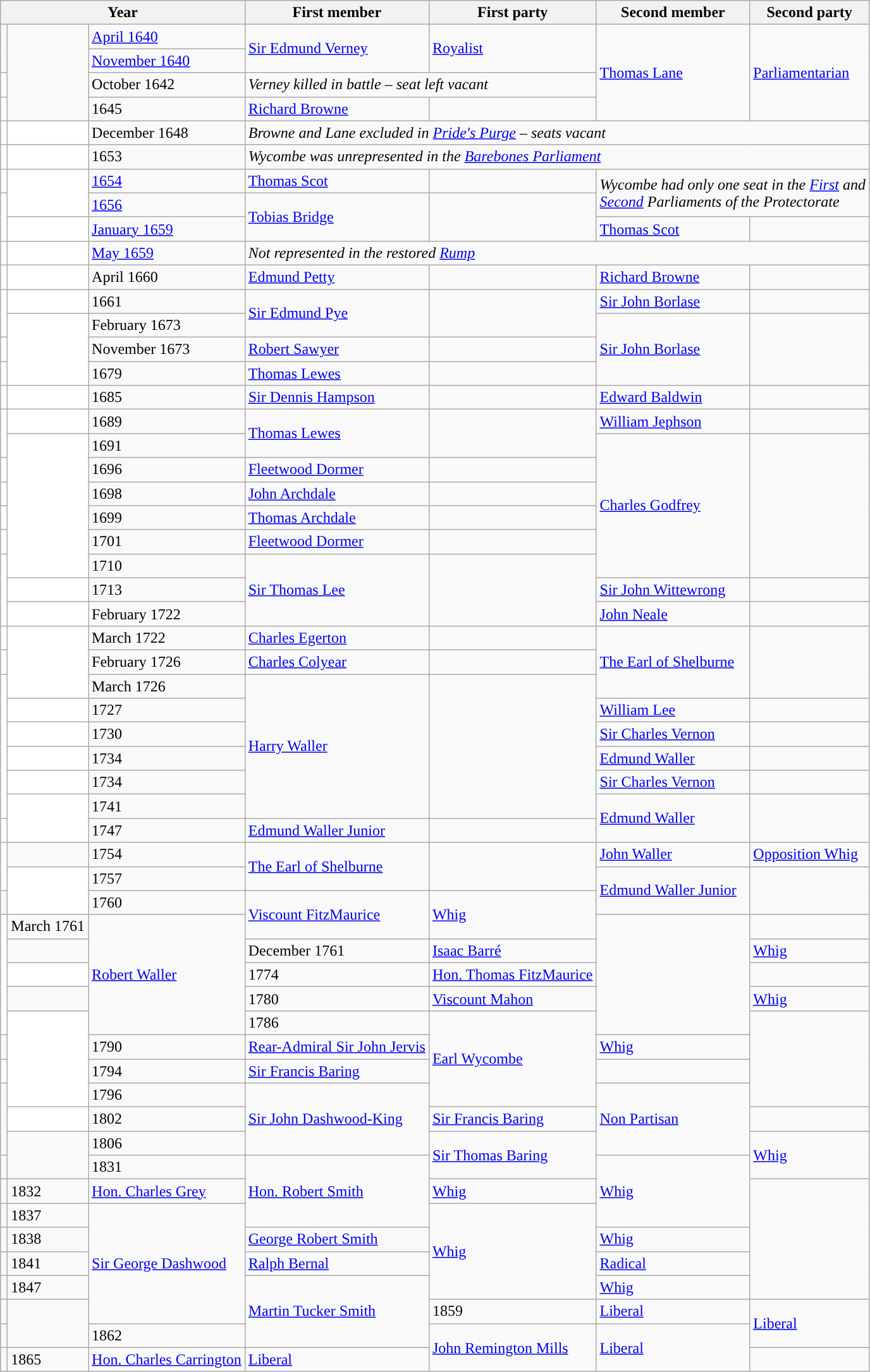<table class="wikitable">
<tr>
<th colspan="3">Year</th>
<th>First member</th>
<th>First party</th>
<th>Second member</th>
<th>Second party</th>
</tr>
<tr>
<td rowspan="2" style="color:inherit;background-color: "></td>
<td rowspan="4" style="color:inherit;background-color: "></td>
<td><a href='#'>April 1640</a></td>
<td rowspan="2"><a href='#'>Sir Edmund Verney</a></td>
<td rowspan="2"><a href='#'>Royalist</a></td>
<td rowspan="4"><a href='#'>Thomas Lane</a></td>
<td rowspan="4"><a href='#'>Parliamentarian</a></td>
</tr>
<tr>
<td><a href='#'>November 1640</a></td>
</tr>
<tr>
<td style="color:inherit;background-color: white"></td>
<td>October 1642</td>
<td colspan="2"><em>Verney killed in battle – seat left vacant</em></td>
</tr>
<tr>
<td style="color:inherit;background-color: white"></td>
<td>1645</td>
<td><a href='#'>Richard Browne</a></td>
<td></td>
</tr>
<tr>
<td style="color:inherit;background-color: white"></td>
<td style="color:inherit;background-color: white"></td>
<td>December 1648</td>
<td colspan="4"><em>Browne and Lane excluded in <a href='#'>Pride's Purge</a> – seats vacant</em></td>
</tr>
<tr>
<td style="color:inherit;background-color: white"></td>
<td style="color:inherit;background-color: white"></td>
<td>1653</td>
<td colspan="4"><em>Wycombe was unrepresented in the <a href='#'>Barebones Parliament</a></em></td>
</tr>
<tr>
<td style="color:inherit;background-color: white"></td>
<td rowspan="2" style="color:inherit;background-color: white"></td>
<td><a href='#'>1654</a></td>
<td><a href='#'>Thomas Scot</a></td>
<td></td>
<td rowspan="2" colspan="2"><em>Wycombe had only one seat in the <a href='#'>First</a>  and <br><a href='#'>Second</a> Parliaments of the Protectorate</em></td>
</tr>
<tr>
<td rowspan="2" style="color:inherit;background-color: white"></td>
<td><a href='#'>1656</a></td>
<td rowspan="2"><a href='#'>Tobias Bridge</a></td>
<td rowspan="2"></td>
</tr>
<tr>
<td style="color:inherit;background-color: white"></td>
<td><a href='#'>January 1659</a></td>
<td><a href='#'>Thomas Scot</a></td>
<td></td>
</tr>
<tr>
<td style="color:inherit;background-color: white"></td>
<td style="color:inherit;background-color: white"></td>
<td><a href='#'>May 1659</a></td>
<td colspan="4"><em>Not represented in the restored <a href='#'>Rump</a></em></td>
</tr>
<tr>
<td style="color:inherit;background-color: white"></td>
<td style="color:inherit;background-color: white"></td>
<td>April 1660</td>
<td><a href='#'>Edmund Petty</a></td>
<td></td>
<td><a href='#'>Richard Browne</a></td>
<td></td>
</tr>
<tr>
<td style="color:inherit;background-color: white" rowspan="2"></td>
<td style="color:inherit;background-color: white"></td>
<td>1661</td>
<td rowspan="2"><a href='#'>Sir Edmund Pye</a></td>
<td rowspan="2"></td>
<td><a href='#'>Sir John Borlase</a></td>
<td></td>
</tr>
<tr>
<td style="color:inherit;background-color: white" rowspan="3"></td>
<td>February 1673</td>
<td rowspan="3"><a href='#'>Sir John Borlase</a></td>
<td rowspan="3"></td>
</tr>
<tr>
<td style="color:inherit;background-color: white"></td>
<td>November 1673</td>
<td><a href='#'>Robert Sawyer</a></td>
<td></td>
</tr>
<tr>
<td style="color:inherit;background-color: white"></td>
<td>1679</td>
<td><a href='#'>Thomas Lewes</a></td>
<td></td>
</tr>
<tr>
<td style="color:inherit;background-color: white"></td>
<td style="color:inherit;background-color: white"></td>
<td>1685</td>
<td><a href='#'>Sir Dennis Hampson</a></td>
<td></td>
<td><a href='#'>Edward Baldwin</a></td>
<td></td>
</tr>
<tr>
<td style="color:inherit;background-color: white" rowspan="2"></td>
<td style="color:inherit;background-color: white"></td>
<td>1689</td>
<td rowspan="2"><a href='#'>Thomas Lewes</a></td>
<td rowspan="2"></td>
<td><a href='#'>William Jephson</a></td>
<td></td>
</tr>
<tr>
<td style="color:inherit;background-color: white" rowspan="6"></td>
<td>1691</td>
<td rowspan="6"><a href='#'>Charles Godfrey</a></td>
<td rowspan="6"></td>
</tr>
<tr>
<td style="color:inherit;background-color: white"></td>
<td>1696</td>
<td><a href='#'>Fleetwood Dormer</a></td>
<td></td>
</tr>
<tr>
<td style="color:inherit;background-color: white"></td>
<td>1698</td>
<td><a href='#'>John Archdale</a></td>
<td></td>
</tr>
<tr>
<td style="color:inherit;background-color: white"></td>
<td>1699</td>
<td><a href='#'>Thomas Archdale</a></td>
<td></td>
</tr>
<tr>
<td style="color:inherit;background-color: white"></td>
<td>1701</td>
<td><a href='#'>Fleetwood Dormer</a></td>
<td></td>
</tr>
<tr>
<td style="color:inherit;background-color: white" rowspan="3"></td>
<td>1710</td>
<td rowspan="3"><a href='#'>Sir Thomas Lee</a></td>
<td rowspan="3"></td>
</tr>
<tr>
<td style="color:inherit;background-color: white"></td>
<td>1713</td>
<td><a href='#'>Sir John Wittewrong</a></td>
<td></td>
</tr>
<tr>
<td style="color:inherit;background-color: white"></td>
<td>February 1722</td>
<td><a href='#'>John Neale</a></td>
<td></td>
</tr>
<tr>
<td style="color:inherit;background-color: white"></td>
<td style="color:inherit;background-color: white" rowspan="3"></td>
<td>March 1722</td>
<td><a href='#'>Charles Egerton</a></td>
<td></td>
<td rowspan="3"><a href='#'>The Earl of Shelburne</a></td>
<td rowspan="3"></td>
</tr>
<tr>
<td style="color:inherit;background-color: white"></td>
<td>February 1726</td>
<td><a href='#'>Charles Colyear</a></td>
<td></td>
</tr>
<tr>
<td style="color:inherit;background-color: white" rowspan="6"></td>
<td>March 1726</td>
<td rowspan="6"><a href='#'>Harry Waller</a></td>
<td rowspan="6"></td>
</tr>
<tr>
<td style="color:inherit;background-color: white"></td>
<td>1727</td>
<td><a href='#'>William Lee</a></td>
<td></td>
</tr>
<tr>
<td style="color:inherit;background-color: white"></td>
<td>1730</td>
<td><a href='#'>Sir Charles Vernon</a></td>
<td></td>
</tr>
<tr>
<td style="color:inherit;background-color: white"></td>
<td>1734</td>
<td><a href='#'>Edmund Waller</a></td>
<td></td>
</tr>
<tr>
<td style="color:inherit;background-color: white"></td>
<td>1734</td>
<td><a href='#'>Sir Charles Vernon</a></td>
<td></td>
</tr>
<tr>
<td rowspan="2" style="color:inherit;background-color: white"></td>
<td>1741</td>
<td rowspan="2"><a href='#'>Edmund Waller</a></td>
<td rowspan="2"></td>
</tr>
<tr>
<td style="color:inherit;background-color: white"></td>
<td>1747</td>
<td><a href='#'>Edmund Waller Junior</a></td>
<td></td>
</tr>
<tr>
<td style="color:inherit;background-color: white" rowspan="2"></td>
<td style="color:inherit;background-color: "></td>
<td>1754</td>
<td rowspan="2"><a href='#'>The Earl of Shelburne</a></td>
<td rowspan="2"></td>
<td><a href='#'>John Waller</a></td>
<td><a href='#'>Opposition Whig</a></td>
</tr>
<tr>
<td style="color:inherit;background-color: white" rowspan="2"></td>
<td>1757</td>
<td rowspan="2"><a href='#'>Edmund Waller Junior</a></td>
<td rowspan="2"></td>
</tr>
<tr>
<td style="color:inherit;background-color: "></td>
<td>1760</td>
<td rowspan="2"><a href='#'>Viscount FitzMaurice</a></td>
<td rowspan="2"><a href='#'>Whig</a></td>
</tr>
<tr>
<td style="color:inherit;background-color: white" rowspan="5"></td>
<td>March 1761</td>
<td rowspan="5"><a href='#'>Robert Waller</a></td>
<td rowspan="5"></td>
</tr>
<tr>
<td style="color:inherit;background-color: "></td>
<td>December 1761</td>
<td><a href='#'>Isaac Barré</a></td>
<td><a href='#'>Whig</a></td>
</tr>
<tr>
<td style="color:inherit;background-color: white"></td>
<td>1774</td>
<td><a href='#'>Hon. Thomas FitzMaurice</a></td>
<td></td>
</tr>
<tr>
<td style="color:inherit;background-color: "></td>
<td>1780</td>
<td><a href='#'>Viscount Mahon</a></td>
<td><a href='#'>Whig</a></td>
</tr>
<tr>
<td style="color:inherit;background-color: white" rowspan="4"></td>
<td>1786</td>
<td rowspan="4"><a href='#'>Earl Wycombe</a></td>
<td rowspan="4"></td>
</tr>
<tr>
<td style="color:inherit;background-color: "></td>
<td>1790</td>
<td><a href='#'>Rear-Admiral Sir John Jervis</a></td>
<td><a href='#'>Whig</a></td>
</tr>
<tr>
<td style="color:inherit;background-color: white"></td>
<td>1794</td>
<td><a href='#'>Sir Francis Baring</a></td>
<td></td>
</tr>
<tr>
<td rowspan="3" style="color:inherit;background-color: "></td>
<td>1796</td>
<td rowspan="3"><a href='#'>Sir John Dashwood-King</a></td>
<td rowspan="3"><a href='#'>Non Partisan</a></td>
</tr>
<tr>
<td style="color:inherit;background-color: white"></td>
<td>1802</td>
<td><a href='#'>Sir Francis Baring</a></td>
<td></td>
</tr>
<tr>
<td rowspan="2" style="color:inherit;background-color: "></td>
<td>1806</td>
<td rowspan="2"><a href='#'>Sir Thomas Baring</a></td>
<td rowspan="2"><a href='#'>Whig</a></td>
</tr>
<tr>
<td style="color:inherit;background-color: "></td>
<td>1831</td>
<td rowspan="3"><a href='#'>Hon. Robert Smith</a></td>
<td rowspan="3"><a href='#'>Whig</a></td>
</tr>
<tr>
<td style="color:inherit;background-color: "></td>
<td>1832</td>
<td><a href='#'>Hon. Charles Grey</a></td>
<td><a href='#'>Whig</a></td>
</tr>
<tr>
<td style="color:inherit;background-color: "></td>
<td>1837</td>
<td rowspan="5"><a href='#'>Sir George Dashwood</a></td>
<td rowspan="4"><a href='#'>Whig</a></td>
</tr>
<tr>
<td style="color:inherit;background-color: "></td>
<td>1838</td>
<td><a href='#'>George Robert Smith</a></td>
<td><a href='#'>Whig</a></td>
</tr>
<tr>
<td style="color:inherit;background-color: "></td>
<td>1841</td>
<td><a href='#'>Ralph Bernal</a></td>
<td><a href='#'>Radical</a></td>
</tr>
<tr>
<td style="color:inherit;background-color: "></td>
<td>1847</td>
<td rowspan="3"><a href='#'>Martin Tucker Smith</a></td>
<td><a href='#'>Whig</a></td>
</tr>
<tr>
<td style="color:inherit;background-color: "></td>
<td rowspan="2" style="color:inherit;background-color: "></td>
<td>1859</td>
<td><a href='#'>Liberal</a></td>
<td rowspan="2"><a href='#'>Liberal</a></td>
</tr>
<tr>
<td style="color:inherit;background-color: "></td>
<td>1862</td>
<td rowspan="2"><a href='#'>John Remington Mills</a></td>
<td rowspan="2"><a href='#'>Liberal</a></td>
</tr>
<tr>
<td style="color:inherit;background-color: "></td>
<td>1865</td>
<td><a href='#'>Hon. Charles Carrington</a></td>
<td><a href='#'>Liberal</a></td>
</tr>
</table>
